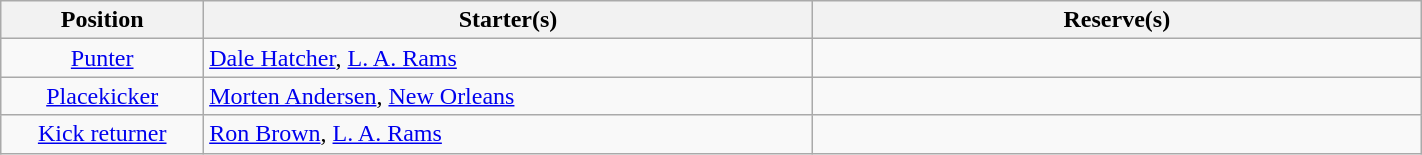<table class="wikitable" width=75%>
<tr>
<th width=10%>Position</th>
<th width=30%>Starter(s)</th>
<th width=30%>Reserve(s)</th>
</tr>
<tr>
<td align=center><a href='#'>Punter</a></td>
<td> <a href='#'>Dale Hatcher</a>, <a href='#'>L. A. Rams</a></td>
<td></td>
</tr>
<tr>
<td align=center><a href='#'>Placekicker</a></td>
<td> <a href='#'>Morten Andersen</a>, <a href='#'>New Orleans</a></td>
<td></td>
</tr>
<tr>
<td align=center><a href='#'>Kick returner</a></td>
<td> <a href='#'>Ron Brown</a>, <a href='#'>L. A. Rams</a></td>
<td></td>
</tr>
</table>
